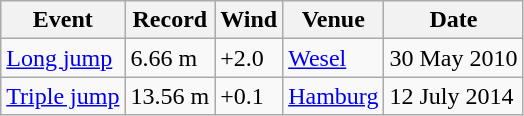<table class="wikitable">
<tr>
<th>Event</th>
<th>Record</th>
<th>Wind</th>
<th>Venue</th>
<th>Date</th>
</tr>
<tr>
<td><a href='#'>Long jump</a></td>
<td>6.66 m</td>
<td>+2.0</td>
<td><a href='#'>Wesel</a></td>
<td>30 May 2010</td>
</tr>
<tr>
<td><a href='#'>Triple jump</a></td>
<td>13.56 m</td>
<td>+0.1</td>
<td><a href='#'>Hamburg</a></td>
<td>12 July 2014</td>
</tr>
</table>
